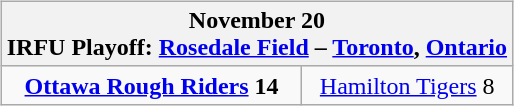<table cellspacing="10">
<tr>
<td valign="top"><br><table class="wikitable">
<tr>
<th bgcolor="#DDDDDD" colspan="4">November 20<br>IRFU Playoff: <a href='#'>Rosedale Field</a> – <a href='#'>Toronto</a>, <a href='#'>Ontario</a></th>
</tr>
<tr>
<td align="center"><strong><a href='#'>Ottawa Rough Riders</a> 14</strong></td>
<td align="center"><a href='#'>Hamilton Tigers</a> 8</td>
</tr>
</table>
</td>
</tr>
</table>
